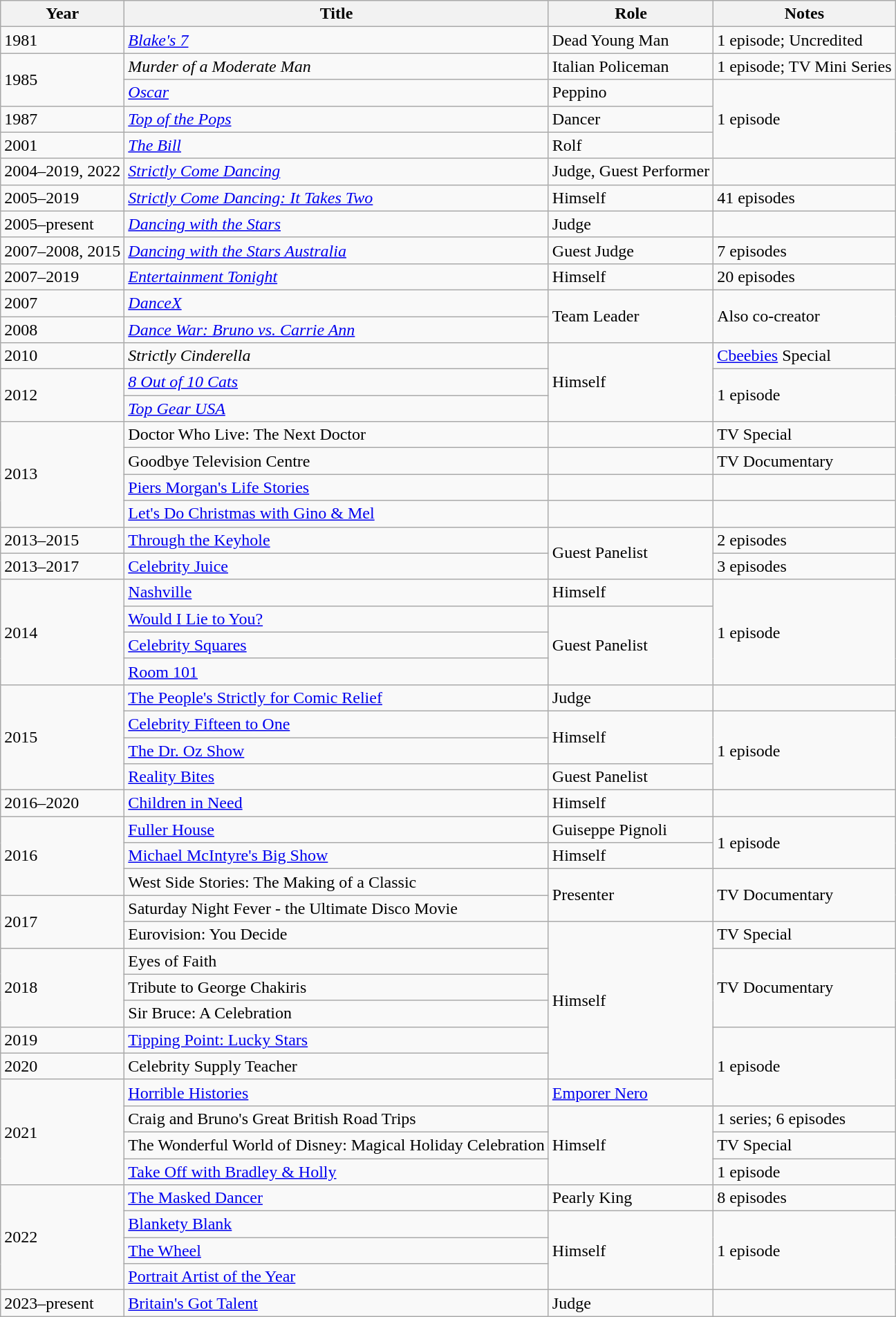<table class="wikitable unsortable">
<tr>
<th>Year</th>
<th>Title</th>
<th>Role</th>
<th class="unsortable">Notes</th>
</tr>
<tr>
<td>1981</td>
<td><em><a href='#'>Blake's 7</a></em></td>
<td>Dead Young Man</td>
<td>1 episode; Uncredited</td>
</tr>
<tr>
<td rowspan="2">1985</td>
<td><em>Murder of a Moderate Man</em></td>
<td>Italian Policeman</td>
<td>1 episode; TV Mini Series</td>
</tr>
<tr>
<td><em><a href='#'>Oscar</a></em></td>
<td>Peppino</td>
<td rowspan="3">1 episode</td>
</tr>
<tr>
<td>1987</td>
<td><em><a href='#'>Top of the Pops</a></em></td>
<td>Dancer</td>
</tr>
<tr>
<td>2001</td>
<td><em><a href='#'>The Bill</a></em></td>
<td>Rolf</td>
</tr>
<tr>
<td>2004–2019, 2022</td>
<td><em><a href='#'>Strictly Come Dancing</a></em></td>
<td>Judge, Guest Performer</td>
<td></td>
</tr>
<tr>
<td>2005–2019</td>
<td><em><a href='#'>Strictly Come Dancing: It Takes Two</a></em></td>
<td>Himself</td>
<td>41 episodes</td>
</tr>
<tr>
<td>2005–present</td>
<td><em><a href='#'>Dancing with the Stars</a></em></td>
<td>Judge</td>
<td></td>
</tr>
<tr>
<td>2007–2008, 2015</td>
<td><em><a href='#'>Dancing with the Stars Australia</a></em></td>
<td>Guest Judge</td>
<td>7 episodes</td>
</tr>
<tr>
<td>2007–2019</td>
<td><em><a href='#'>Entertainment Tonight</a></em></td>
<td>Himself</td>
<td>20 episodes</td>
</tr>
<tr>
<td>2007</td>
<td><em><a href='#'>DanceX</a></em></td>
<td rowspan="2">Team Leader</td>
<td rowspan="2">Also co-creator</td>
</tr>
<tr>
<td>2008</td>
<td><em><a href='#'>Dance War: Bruno vs. Carrie Ann</a></em></td>
</tr>
<tr>
<td>2010</td>
<td><em>Strictly Cinderella</em></td>
<td rowspan="3">Himself</td>
<td><a href='#'>Cbeebies</a> Special</td>
</tr>
<tr>
<td rowspan="2">2012</td>
<td><em><a href='#'>8 Out of 10 Cats</a></em></td>
<td rowspan="2">1 episode</td>
</tr>
<tr>
<td><em><a href='#'>Top Gear USA</a></td>
</tr>
<tr>
<td rowspan="4">2013</td>
<td></em>Doctor Who Live: The Next Doctor<em></td>
<td></td>
<td>TV Special</td>
</tr>
<tr>
<td></em>Goodbye Television Centre<em></td>
<td></td>
<td>TV Documentary</td>
</tr>
<tr>
<td></em><a href='#'>Piers Morgan's Life Stories</a><em></td>
<td></td>
<td></td>
</tr>
<tr>
<td></em><a href='#'>Let's Do Christmas with Gino & Mel</a><em></td>
<td></td>
<td></td>
</tr>
<tr>
<td>2013–2015</td>
<td></em><a href='#'>Through the Keyhole</a><em></td>
<td rowspan="2">Guest Panelist</td>
<td>2 episodes</td>
</tr>
<tr>
<td>2013–2017</td>
<td></em><a href='#'>Celebrity Juice</a><em></td>
<td>3 episodes</td>
</tr>
<tr>
<td rowspan="4">2014</td>
<td></em><a href='#'>Nashville</a><em></td>
<td>Himself</td>
<td rowspan="4">1 episode</td>
</tr>
<tr>
<td></em><a href='#'>Would I Lie to You?</a><em></td>
<td rowspan="3">Guest Panelist</td>
</tr>
<tr>
<td></em><a href='#'>Celebrity Squares</a><em></td>
</tr>
<tr>
<td></em><a href='#'>Room 101</a><em></td>
</tr>
<tr>
<td rowspan="4">2015</td>
<td></em><a href='#'>The People's Strictly for Comic Relief</a><em></td>
<td>Judge</td>
<td></td>
</tr>
<tr>
<td></em><a href='#'>Celebrity Fifteen to One</a><em></td>
<td rowspan="2">Himself</td>
<td rowspan="3">1 episode</td>
</tr>
<tr>
<td></em><a href='#'>The Dr. Oz Show</a><em></td>
</tr>
<tr>
<td></em><a href='#'>Reality Bites</a><em></td>
<td>Guest Panelist</td>
</tr>
<tr>
<td>2016–2020</td>
<td></em><a href='#'>Children in Need</a><em></td>
<td>Himself</td>
</tr>
<tr>
<td rowspan="3">2016</td>
<td></em><a href='#'>Fuller House</a><em></td>
<td>Guiseppe Pignoli</td>
<td rowspan="2">1 episode</td>
</tr>
<tr>
<td></em><a href='#'>Michael McIntyre's Big Show</a><em></td>
<td>Himself</td>
</tr>
<tr>
<td></em>West Side Stories: The Making of a Classic<em></td>
<td rowspan="2">Presenter</td>
<td rowspan="2">TV Documentary</td>
</tr>
<tr>
<td rowspan="2">2017</td>
<td></em>Saturday Night Fever - the Ultimate Disco Movie<em></td>
</tr>
<tr>
<td></em>Eurovision: You Decide<em></td>
<td rowspan="6">Himself</td>
<td>TV Special</td>
</tr>
<tr>
<td rowspan="3">2018</td>
<td></em>Eyes of Faith<em></td>
<td rowspan="3">TV Documentary</td>
</tr>
<tr>
<td></em>Tribute to George Chakiris<em></td>
</tr>
<tr>
<td></em>Sir Bruce: A Celebration<em></td>
</tr>
<tr>
<td>2019</td>
<td></em><a href='#'>Tipping Point: Lucky Stars</a><em></td>
<td rowspan="3">1 episode</td>
</tr>
<tr>
<td>2020</td>
<td></em>Celebrity Supply Teacher<em></td>
</tr>
<tr>
<td rowspan="4">2021</td>
<td></em><a href='#'>Horrible Histories</a><em></td>
<td><a href='#'>Emporer Nero</a></td>
</tr>
<tr>
<td></em>Craig and Bruno's Great British Road Trips<em></td>
<td rowspan="3">Himself</td>
<td>1 series; 6 episodes</td>
</tr>
<tr>
<td></em>The Wonderful World of Disney: Magical Holiday Celebration<em></td>
<td>TV Special</td>
</tr>
<tr>
<td></em><a href='#'>Take Off with Bradley & Holly</a><em></td>
<td>1 episode</td>
</tr>
<tr>
<td rowspan="4">2022</td>
<td></em><a href='#'>The Masked Dancer</a><em></td>
<td>Pearly King</td>
<td>8 episodes</td>
</tr>
<tr>
<td></em><a href='#'>Blankety Blank</a><em></td>
<td rowspan="3">Himself</td>
<td rowspan="3">1 episode</td>
</tr>
<tr>
<td></em><a href='#'>The Wheel</a><em></td>
</tr>
<tr>
<td></em><a href='#'>Portrait Artist of the Year</a><em></td>
</tr>
<tr>
<td>2023–present</td>
<td></em><a href='#'>Britain's Got Talent</a><em></td>
<td>Judge</td>
<td></td>
</tr>
</table>
